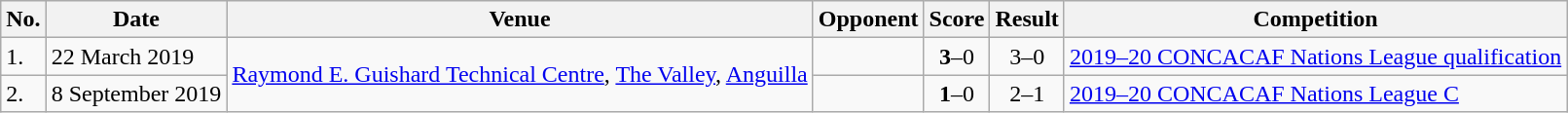<table class="wikitable" style="font-size:100%;">
<tr>
<th>No.</th>
<th>Date</th>
<th>Venue</th>
<th>Opponent</th>
<th>Score</th>
<th>Result</th>
<th>Competition</th>
</tr>
<tr>
<td>1.</td>
<td>22 March 2019</td>
<td rowspan=2><a href='#'>Raymond E. Guishard Technical Centre</a>, <a href='#'>The Valley</a>, <a href='#'>Anguilla</a></td>
<td></td>
<td align=center><strong>3</strong>–0</td>
<td align=center>3–0</td>
<td><a href='#'>2019–20 CONCACAF Nations League qualification</a></td>
</tr>
<tr>
<td>2.</td>
<td>8 September 2019</td>
<td></td>
<td align=center><strong>1</strong>–0</td>
<td align=center>2–1</td>
<td><a href='#'>2019–20 CONCACAF Nations League C</a></td>
</tr>
</table>
